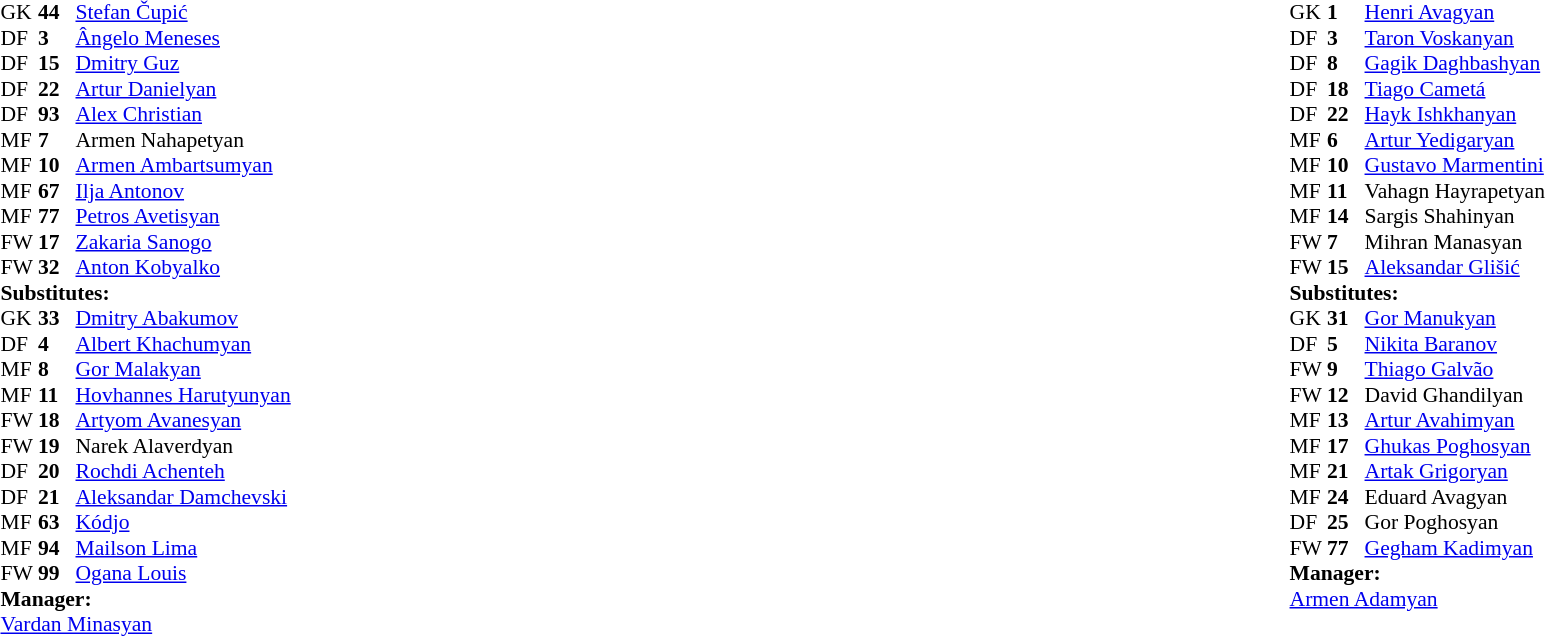<table width="100%">
<tr>
<td valign="top" width="50%"><br><table style="font-size: 90%" cellspacing="0" cellpadding="0">
<tr>
<td colspan=4></td>
</tr>
<tr>
<th width="25"></th>
<th width="25"></th>
</tr>
<tr>
<td>GK</td>
<td><strong>44</strong></td>
<td> <a href='#'>Stefan Čupić</a></td>
</tr>
<tr>
<td>DF</td>
<td><strong>3 </strong></td>
<td> <a href='#'>Ângelo Meneses</a></td>
</tr>
<tr>
<td>DF</td>
<td><strong>15</strong></td>
<td> <a href='#'>Dmitry Guz</a></td>
</tr>
<tr>
<td>DF</td>
<td><strong>22</strong></td>
<td> <a href='#'>Artur Danielyan</a></td>
</tr>
<tr>
<td>DF</td>
<td><strong>93</strong></td>
<td> <a href='#'>Alex Christian</a></td>
</tr>
<tr>
<td>MF</td>
<td><strong>7 </strong></td>
<td> Armen Nahapetyan</td>
<td></td>
<td></td>
</tr>
<tr>
<td>MF</td>
<td><strong>10</strong></td>
<td> <a href='#'>Armen Ambartsumyan</a></td>
<td></td>
<td></td>
</tr>
<tr>
<td>MF</td>
<td><strong>67</strong></td>
<td> <a href='#'>Ilja Antonov</a></td>
</tr>
<tr>
<td>MF</td>
<td><strong>77</strong></td>
<td> <a href='#'>Petros Avetisyan</a></td>
<td></td>
<td></td>
</tr>
<tr>
<td>FW</td>
<td><strong>17</strong></td>
<td> <a href='#'>Zakaria Sanogo</a></td>
</tr>
<tr>
<td>FW</td>
<td><strong>32</strong></td>
<td> <a href='#'>Anton Kobyalko</a></td>
<td></td>
<td></td>
</tr>
<tr>
<td colspan=3><strong>Substitutes:</strong></td>
</tr>
<tr>
<td>GK</td>
<td><strong>33</strong></td>
<td> <a href='#'>Dmitry Abakumov</a></td>
</tr>
<tr>
<td>DF</td>
<td><strong>4 </strong></td>
<td> <a href='#'>Albert Khachumyan</a></td>
</tr>
<tr>
<td>MF</td>
<td><strong>8 </strong></td>
<td> <a href='#'>Gor Malakyan</a></td>
</tr>
<tr>
<td>MF</td>
<td><strong>11</strong></td>
<td> <a href='#'>Hovhannes Harutyunyan</a></td>
<td></td>
<td></td>
</tr>
<tr>
<td>FW</td>
<td><strong>18</strong></td>
<td> <a href='#'>Artyom Avanesyan</a></td>
</tr>
<tr>
<td>FW</td>
<td><strong>19</strong></td>
<td> Narek Alaverdyan</td>
</tr>
<tr>
<td>DF</td>
<td><strong>20</strong></td>
<td> <a href='#'>Rochdi Achenteh</a></td>
</tr>
<tr>
<td>DF</td>
<td><strong>21</strong></td>
<td> <a href='#'>Aleksandar Damchevski</a></td>
</tr>
<tr>
<td>MF</td>
<td><strong>63</strong></td>
<td> <a href='#'>Kódjo</a></td>
<td></td>
<td></td>
</tr>
<tr>
<td>MF</td>
<td><strong>94</strong></td>
<td> <a href='#'>Mailson Lima</a></td>
<td></td>
<td></td>
</tr>
<tr>
<td>FW</td>
<td><strong>99</strong></td>
<td> <a href='#'>Ogana Louis</a></td>
<td></td>
<td></td>
</tr>
<tr>
<td colspan=3><strong>Manager:</strong></td>
</tr>
<tr>
<td colspan=3> <a href='#'>Vardan Minasyan</a></td>
</tr>
</table>
</td>
<td valign="top" width="50%"><br><table style="font-size: 90%" cellspacing="0" cellpadding="0" align="center">
<tr>
<td colspan=4></td>
</tr>
<tr>
<th width=25></th>
<th width=25></th>
</tr>
<tr>
<td>GK</td>
<td><strong>1 </strong></td>
<td> <a href='#'>Henri Avagyan</a></td>
</tr>
<tr>
<td>DF</td>
<td><strong>3 </strong></td>
<td> <a href='#'>Taron Voskanyan</a></td>
</tr>
<tr>
<td>DF</td>
<td><strong>8 </strong></td>
<td> <a href='#'>Gagik Daghbashyan</a></td>
</tr>
<tr>
<td>DF</td>
<td><strong>18</strong></td>
<td> <a href='#'>Tiago Cametá</a></td>
</tr>
<tr>
<td>DF</td>
<td><strong>22</strong></td>
<td> <a href='#'>Hayk Ishkhanyan</a></td>
</tr>
<tr>
<td>MF</td>
<td><strong>6 </strong></td>
<td> <a href='#'>Artur Yedigaryan</a></td>
<td></td>
<td></td>
</tr>
<tr>
<td>MF</td>
<td><strong>10</strong></td>
<td> <a href='#'>Gustavo Marmentini</a></td>
</tr>
<tr>
<td>MF</td>
<td><strong>11</strong></td>
<td> Vahagn Hayrapetyan</td>
<td></td>
<td></td>
</tr>
<tr>
<td>MF</td>
<td><strong>14</strong></td>
<td> Sargis Shahinyan</td>
</tr>
<tr>
<td>FW</td>
<td><strong>7 </strong></td>
<td> Mihran Manasyan</td>
<td></td>
<td></td>
</tr>
<tr>
<td>FW</td>
<td><strong>15</strong></td>
<td> <a href='#'>Aleksandar Glišić</a></td>
<td></td>
<td></td>
</tr>
<tr>
<td colspan=3><strong>Substitutes:</strong></td>
</tr>
<tr>
<td>GK</td>
<td><strong>31</strong></td>
<td> <a href='#'>Gor Manukyan</a></td>
</tr>
<tr>
<td>DF</td>
<td><strong>5 </strong></td>
<td> <a href='#'>Nikita Baranov</a></td>
<td></td>
<td></td>
</tr>
<tr>
<td>FW</td>
<td><strong>9 </strong></td>
<td> <a href='#'>Thiago Galvão</a></td>
<td></td>
<td></td>
</tr>
<tr>
<td>FW</td>
<td><strong>12</strong></td>
<td> David Ghandilyan</td>
<td></td>
<td></td>
</tr>
<tr>
<td>MF</td>
<td><strong>13</strong></td>
<td> <a href='#'>Artur Avahimyan</a></td>
</tr>
<tr>
<td>MF</td>
<td><strong>17</strong></td>
<td> <a href='#'>Ghukas Poghosyan</a></td>
</tr>
<tr>
<td>MF</td>
<td><strong>21</strong></td>
<td> <a href='#'>Artak Grigoryan</a></td>
<td></td>
<td></td>
</tr>
<tr>
<td>MF</td>
<td><strong>24</strong></td>
<td> Eduard Avagyan</td>
</tr>
<tr>
<td>DF</td>
<td><strong>25</strong></td>
<td> Gor Poghosyan</td>
</tr>
<tr>
<td>FW</td>
<td><strong>77</strong></td>
<td> <a href='#'>Gegham Kadimyan</a></td>
</tr>
<tr>
<td colspan=3><strong>Manager:</strong></td>
</tr>
<tr>
<td colspan=3> <a href='#'>Armen Adamyan</a></td>
</tr>
</table>
</td>
</tr>
</table>
